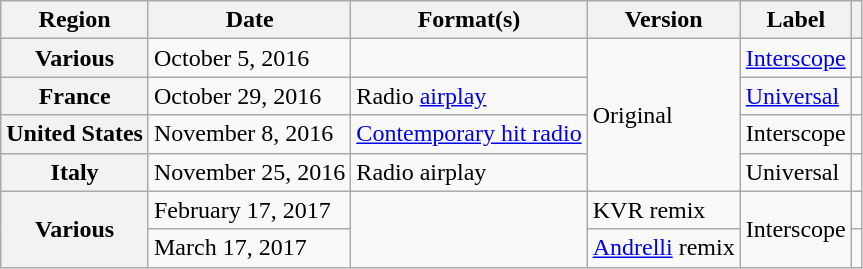<table class="wikitable plainrowheaders">
<tr>
<th scope="col">Region</th>
<th scope="col">Date</th>
<th scope="col">Format(s)</th>
<th scope="col">Version</th>
<th scope="col">Label</th>
<th scope="col"></th>
</tr>
<tr>
<th scope="row">Various</th>
<td>October 5, 2016</td>
<td></td>
<td rowspan="4">Original</td>
<td><a href='#'>Interscope</a></td>
<td style="text-align:center;"></td>
</tr>
<tr>
<th scope="row">France</th>
<td>October 29, 2016</td>
<td>Radio <a href='#'>airplay</a></td>
<td><a href='#'>Universal</a></td>
<td style="text-align:center;"></td>
</tr>
<tr>
<th scope="row">United States</th>
<td>November 8, 2016</td>
<td><a href='#'>Contemporary hit radio</a></td>
<td>Interscope</td>
<td style="text-align:center;"></td>
</tr>
<tr>
<th scope="row">Italy</th>
<td>November 25, 2016</td>
<td>Radio airplay</td>
<td>Universal</td>
<td style="text-align:center;"></td>
</tr>
<tr>
<th scope="row" rowspan="2">Various</th>
<td>February 17, 2017</td>
<td rowspan="2"></td>
<td>KVR remix</td>
<td rowspan="2">Interscope</td>
<td style="text-align:center;"></td>
</tr>
<tr>
<td>March 17, 2017</td>
<td><a href='#'>Andrelli</a> remix</td>
<td style="text-align:center;"></td>
</tr>
</table>
